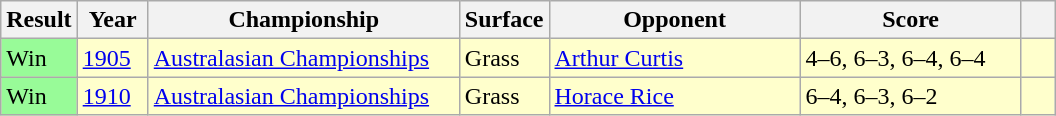<table class="sortable wikitable">
<tr>
<th style="width:40px">Result</th>
<th style="width:40px">Year</th>
<th style="width:200px">Championship</th>
<th style="width:50px">Surface</th>
<th style="width:160px">Opponent</th>
<th style="width:140px" class="unsortable">Score</th>
<th width=15></th>
</tr>
<tr style="background:#ffffcc;">
<td style="background:#98fb98;">Win</td>
<td><a href='#'>1905</a></td>
<td><a href='#'>Australasian Championships</a></td>
<td>Grass</td>
<td> <a href='#'>Arthur Curtis</a></td>
<td>4–6, 6–3, 6–4, 6–4</td>
<td></td>
</tr>
<tr style="background:#ffffcc;">
<td style="background:#98fb98;">Win</td>
<td><a href='#'>1910</a></td>
<td><a href='#'>Australasian Championships</a></td>
<td>Grass</td>
<td> <a href='#'>Horace Rice</a></td>
<td>6–4, 6–3, 6–2</td>
<td></td>
</tr>
</table>
